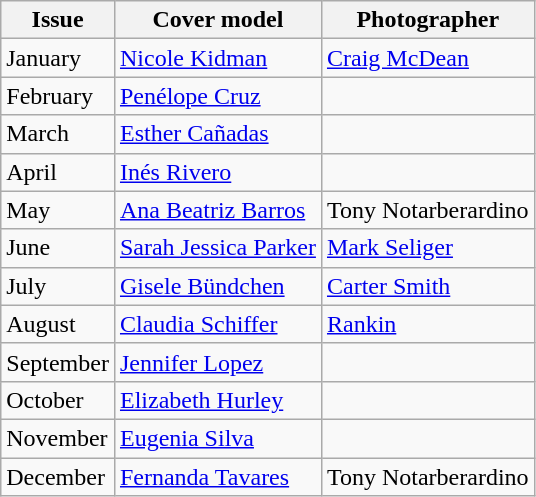<table class="wikitable">
<tr>
<th>Issue</th>
<th>Cover model</th>
<th>Photographer</th>
</tr>
<tr>
<td>January</td>
<td><a href='#'>Nicole Kidman</a></td>
<td><a href='#'>Craig McDean</a></td>
</tr>
<tr>
<td>February</td>
<td><a href='#'>Penélope Cruz</a></td>
<td></td>
</tr>
<tr>
<td>March</td>
<td><a href='#'>Esther Cañadas</a></td>
<td></td>
</tr>
<tr>
<td>April</td>
<td><a href='#'>Inés Rivero</a></td>
<td></td>
</tr>
<tr>
<td>May</td>
<td><a href='#'>Ana Beatriz Barros</a></td>
<td>Tony Notarberardino</td>
</tr>
<tr>
<td>June</td>
<td><a href='#'>Sarah Jessica Parker</a></td>
<td><a href='#'>Mark Seliger</a></td>
</tr>
<tr>
<td>July</td>
<td><a href='#'>Gisele Bündchen</a></td>
<td><a href='#'>Carter Smith</a></td>
</tr>
<tr>
<td>August</td>
<td><a href='#'>Claudia Schiffer</a></td>
<td><a href='#'>Rankin</a></td>
</tr>
<tr>
<td>September</td>
<td><a href='#'>Jennifer Lopez</a></td>
<td></td>
</tr>
<tr>
<td>October</td>
<td><a href='#'>Elizabeth Hurley</a></td>
<td></td>
</tr>
<tr>
<td>November</td>
<td><a href='#'>Eugenia Silva</a></td>
<td></td>
</tr>
<tr>
<td>December</td>
<td><a href='#'>Fernanda Tavares</a></td>
<td>Tony Notarberardino</td>
</tr>
</table>
